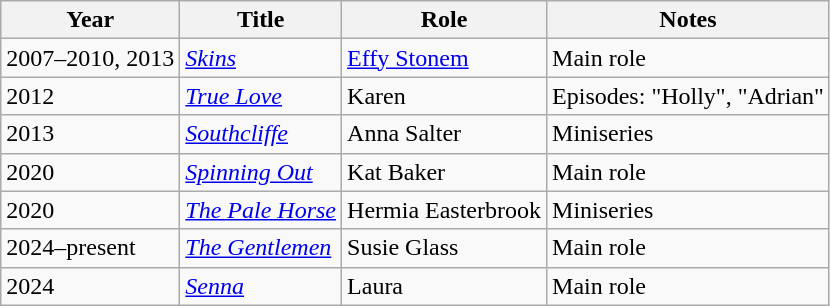<table class="wikitable">
<tr>
<th>Year</th>
<th>Title</th>
<th>Role</th>
<th>Notes</th>
</tr>
<tr>
<td>2007–2010, 2013</td>
<td><em><a href='#'>Skins</a></em></td>
<td><a href='#'>Effy Stonem</a></td>
<td>Main role</td>
</tr>
<tr>
<td>2012</td>
<td><em><a href='#'>True Love</a></em></td>
<td>Karen</td>
<td>Episodes: "Holly", "Adrian"</td>
</tr>
<tr>
<td>2013</td>
<td><em><a href='#'>Southcliffe</a></em></td>
<td>Anna Salter</td>
<td>Miniseries</td>
</tr>
<tr>
<td>2020</td>
<td><em><a href='#'>Spinning Out</a></em></td>
<td>Kat Baker</td>
<td>Main role</td>
</tr>
<tr>
<td>2020</td>
<td><em><a href='#'>The Pale Horse</a></em></td>
<td>Hermia Easterbrook</td>
<td>Miniseries</td>
</tr>
<tr>
<td>2024–present</td>
<td><em><a href='#'>The Gentlemen</a></em></td>
<td>Susie Glass</td>
<td>Main role</td>
</tr>
<tr>
<td>2024</td>
<td><em><a href='#'>Senna</a></em></td>
<td>Laura</td>
<td>Main role</td>
</tr>
</table>
